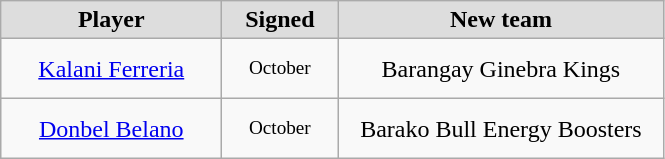<table class="wikitable" style="text-align: center">
<tr align="center" bgcolor="#dddddd">
<td style="width:140px"><strong>Player</strong></td>
<td style="width:70px"><strong>Signed</strong></td>
<td style="width:210px"><strong>New team</strong></td>
</tr>
<tr style="height:40px">
<td><a href='#'>Kalani Ferreria</a></td>
<td style="font-size: 80%">October</td>
<td>Barangay Ginebra Kings</td>
</tr>
<tr style="height:40px">
<td><a href='#'>Donbel Belano</a></td>
<td style="font-size: 80%">October</td>
<td>Barako Bull Energy Boosters</td>
</tr>
</table>
